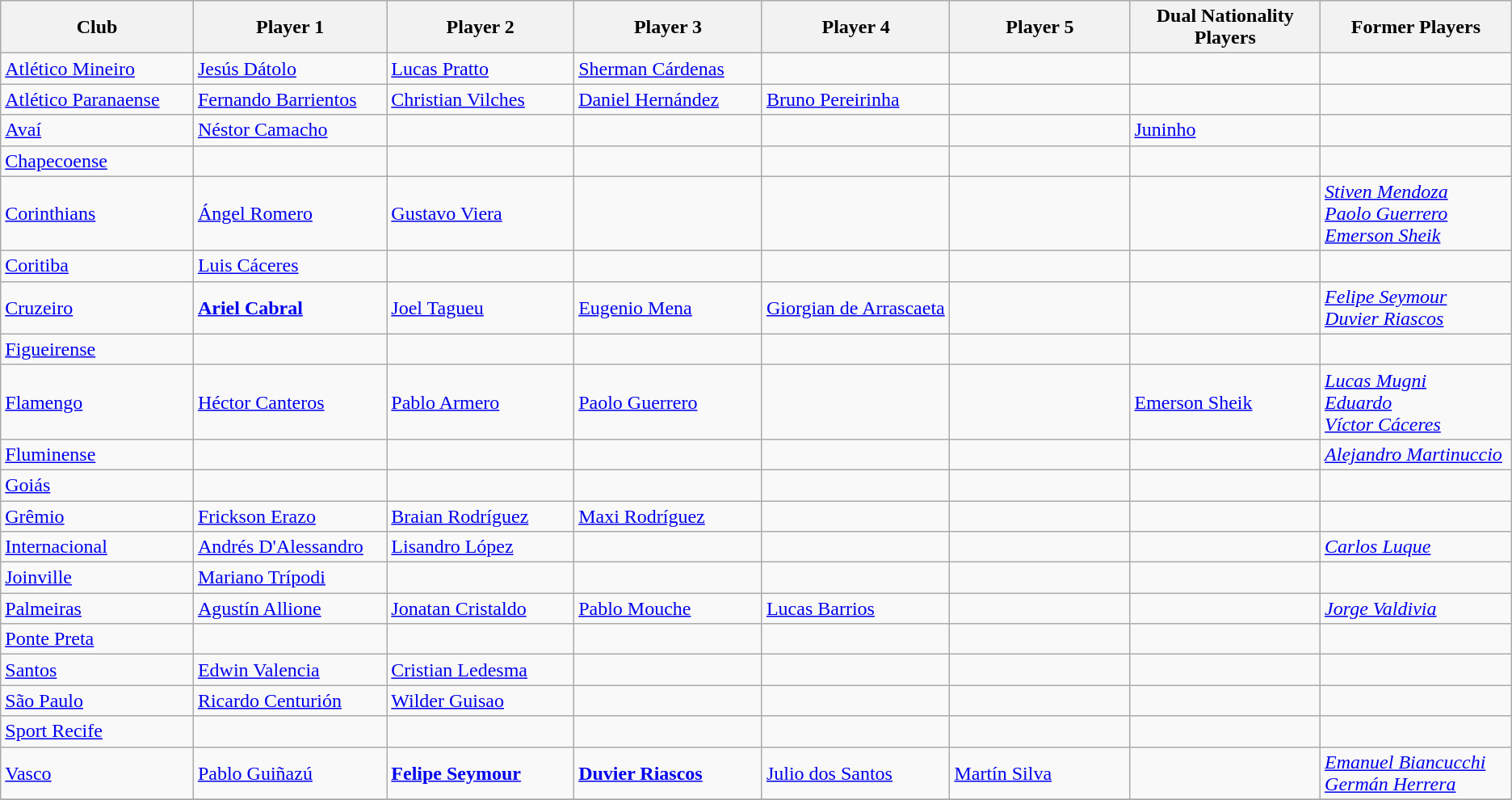<table class="wikitable">
<tr>
<th width="175">Club</th>
<th width="175">Player 1</th>
<th width="175">Player 2</th>
<th width="175">Player 3</th>
<th width="175">Player 4</th>
<th width="175">Player 5</th>
<th width="175">Dual Nationality Players</th>
<th width="175">Former Players</th>
</tr>
<tr>
<td><a href='#'>Atlético Mineiro</a></td>
<td> <a href='#'>Jesús Dátolo</a></td>
<td> <a href='#'>Lucas Pratto</a></td>
<td> <a href='#'>Sherman Cárdenas</a></td>
<td></td>
<td></td>
<td></td>
<td></td>
</tr>
<tr>
<td><a href='#'>Atlético Paranaense</a></td>
<td> <a href='#'>Fernando Barrientos</a></td>
<td> <a href='#'>Christian Vilches</a></td>
<td> <a href='#'>Daniel Hernández</a></td>
<td> <a href='#'>Bruno Pereirinha</a></td>
<td></td>
<td></td>
<td></td>
</tr>
<tr>
<td><a href='#'>Avaí</a></td>
<td> <a href='#'>Néstor Camacho</a></td>
<td></td>
<td></td>
<td></td>
<td></td>
<td> <a href='#'>Juninho</a></td>
<td></td>
</tr>
<tr>
<td><a href='#'>Chapecoense</a></td>
<td></td>
<td></td>
<td></td>
<td></td>
<td></td>
<td></td>
<td></td>
</tr>
<tr>
<td><a href='#'>Corinthians</a></td>
<td> <a href='#'>Ángel Romero</a></td>
<td> <a href='#'>Gustavo Viera</a></td>
<td></td>
<td></td>
<td></td>
<td></td>
<td> <em><a href='#'>Stiven Mendoza</a></em> <br>  <em><a href='#'>Paolo Guerrero</a></em> <br>  <em><a href='#'>Emerson Sheik</a></em></td>
</tr>
<tr>
<td><a href='#'>Coritiba</a></td>
<td> <a href='#'>Luis Cáceres</a></td>
<td></td>
<td></td>
<td></td>
<td></td>
<td></td>
<td></td>
</tr>
<tr>
<td><a href='#'>Cruzeiro</a></td>
<td> <strong><a href='#'>Ariel Cabral</a></strong></td>
<td> <a href='#'>Joel Tagueu</a></td>
<td> <a href='#'>Eugenio Mena</a></td>
<td> <a href='#'>Giorgian de Arrascaeta</a></td>
<td></td>
<td></td>
<td> <em><a href='#'>Felipe Seymour</a></em> <br>  <em><a href='#'>Duvier Riascos</a></em></td>
</tr>
<tr>
<td><a href='#'>Figueirense</a></td>
<td></td>
<td></td>
<td></td>
<td></td>
<td></td>
<td></td>
<td></td>
</tr>
<tr>
<td><a href='#'>Flamengo</a></td>
<td> <a href='#'>Héctor Canteros</a></td>
<td> <a href='#'>Pablo Armero</a></td>
<td> <a href='#'>Paolo Guerrero</a></td>
<td></td>
<td></td>
<td> <a href='#'>Emerson Sheik</a></td>
<td> <em><a href='#'>Lucas Mugni</a></em> <br>  <em><a href='#'>Eduardo</a></em> <br>  <em><a href='#'>Víctor Cáceres</a></em></td>
</tr>
<tr>
<td><a href='#'>Fluminense</a></td>
<td></td>
<td></td>
<td></td>
<td></td>
<td></td>
<td></td>
<td> <em><a href='#'>Alejandro Martinuccio</a></em></td>
</tr>
<tr>
<td><a href='#'>Goiás</a></td>
<td></td>
<td></td>
<td></td>
<td></td>
<td></td>
<td></td>
<td></td>
</tr>
<tr>
<td><a href='#'>Grêmio</a></td>
<td> <a href='#'>Frickson Erazo</a></td>
<td> <a href='#'>Braian Rodríguez</a></td>
<td> <a href='#'>Maxi Rodríguez</a></td>
<td></td>
<td></td>
<td></td>
<td></td>
</tr>
<tr>
<td><a href='#'>Internacional</a></td>
<td> <a href='#'>Andrés D'Alessandro</a></td>
<td> <a href='#'>Lisandro López</a></td>
<td></td>
<td></td>
<td></td>
<td></td>
<td> <em><a href='#'>Carlos Luque</a></em></td>
</tr>
<tr>
<td><a href='#'>Joinville</a></td>
<td> <a href='#'>Mariano Trípodi</a></td>
<td></td>
<td></td>
<td></td>
<td></td>
<td></td>
<td></td>
</tr>
<tr>
<td><a href='#'>Palmeiras</a></td>
<td> <a href='#'>Agustín Allione</a></td>
<td> <a href='#'>Jonatan Cristaldo</a></td>
<td> <a href='#'>Pablo Mouche</a></td>
<td> <a href='#'>Lucas Barrios</a></td>
<td></td>
<td></td>
<td> <em><a href='#'>Jorge Valdivia</a></em></td>
</tr>
<tr>
<td><a href='#'>Ponte Preta</a></td>
<td></td>
<td></td>
<td></td>
<td></td>
<td></td>
<td></td>
<td></td>
</tr>
<tr>
<td><a href='#'>Santos</a></td>
<td> <a href='#'>Edwin Valencia</a></td>
<td> <a href='#'>Cristian Ledesma</a></td>
<td></td>
<td></td>
<td></td>
<td></td>
<td></td>
</tr>
<tr>
<td><a href='#'>São Paulo</a></td>
<td> <a href='#'>Ricardo Centurión</a></td>
<td> <a href='#'>Wilder Guisao</a></td>
<td></td>
<td></td>
<td></td>
<td></td>
<td></td>
</tr>
<tr>
<td><a href='#'>Sport Recife</a></td>
<td></td>
<td></td>
<td></td>
<td></td>
<td></td>
<td></td>
<td></td>
</tr>
<tr>
<td><a href='#'>Vasco</a></td>
<td> <a href='#'>Pablo Guiñazú</a></td>
<td> <strong><a href='#'>Felipe Seymour</a></strong></td>
<td> <strong><a href='#'>Duvier Riascos</a></strong></td>
<td> <a href='#'>Julio dos Santos</a></td>
<td> <a href='#'>Martín Silva</a></td>
<td></td>
<td> <em><a href='#'>Emanuel Biancucchi</a></em> <br>  <em><a href='#'>Germán Herrera</a></em></td>
</tr>
<tr>
</tr>
</table>
